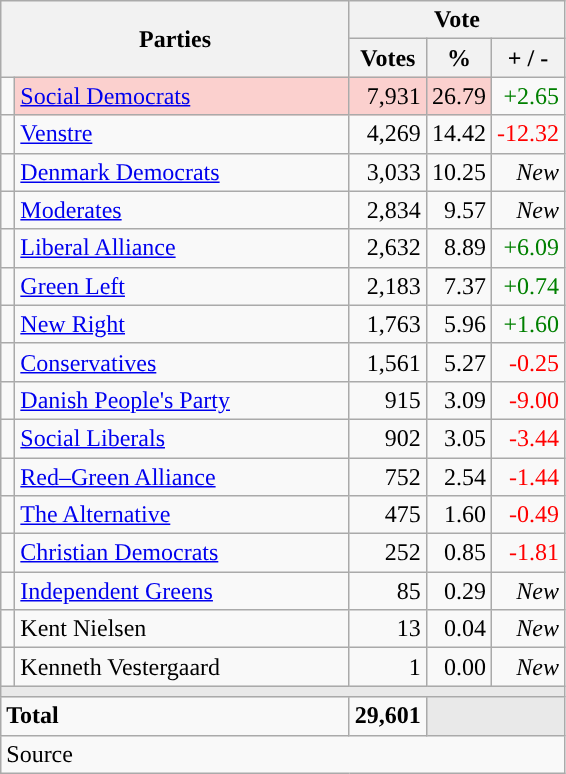<table class="wikitable" style="text-align:right;">
<tr>
<th style="text-align:centre;" rowspan="2" colspan="2" width="225">Parties</th>
<th colspan="3">Vote</th>
</tr>
<tr>
<th width="15">Votes</th>
<th width="15">%</th>
<th width="15">+ / -</th>
</tr>
<tr>
<td width="2" style="color:inherit;background:"></td>
<td bgcolor=#fbd0ce  align="left"><a href='#'>Social Democrats</a></td>
<td bgcolor=#fbd0ce>7,931</td>
<td bgcolor=#fbd0ce>26.79</td>
<td style=color:green;>+2.65</td>
</tr>
<tr>
<td width="2" style="color:inherit;background:"></td>
<td align="left"><a href='#'>Venstre</a></td>
<td>4,269</td>
<td>14.42</td>
<td style=color:red;>-12.32</td>
</tr>
<tr>
<td width="2" style="color:inherit;background:"></td>
<td align="left"><a href='#'>Denmark Democrats</a></td>
<td>3,033</td>
<td>10.25</td>
<td><em>New</em></td>
</tr>
<tr>
<td width="2" style="color:inherit;background:"></td>
<td align="left"><a href='#'>Moderates</a></td>
<td>2,834</td>
<td>9.57</td>
<td><em>New</em></td>
</tr>
<tr>
<td width="2" style="color:inherit;background:"></td>
<td align="left"><a href='#'>Liberal Alliance</a></td>
<td>2,632</td>
<td>8.89</td>
<td style=color:green;>+6.09</td>
</tr>
<tr>
<td width="2" style="color:inherit;background:"></td>
<td align="left"><a href='#'>Green Left</a></td>
<td>2,183</td>
<td>7.37</td>
<td style=color:green;>+0.74</td>
</tr>
<tr>
<td width="2" style="color:inherit;background:"></td>
<td align="left"><a href='#'>New Right</a></td>
<td>1,763</td>
<td>5.96</td>
<td style=color:green;>+1.60</td>
</tr>
<tr>
<td width="2" style="color:inherit;background:"></td>
<td align="left"><a href='#'>Conservatives</a></td>
<td>1,561</td>
<td>5.27</td>
<td style=color:red;>-0.25</td>
</tr>
<tr>
<td width="2" style="color:inherit;background:"></td>
<td align="left"><a href='#'>Danish People's Party</a></td>
<td>915</td>
<td>3.09</td>
<td style=color:red;>-9.00</td>
</tr>
<tr>
<td width="2" style="color:inherit;background:"></td>
<td align="left"><a href='#'>Social Liberals</a></td>
<td>902</td>
<td>3.05</td>
<td style=color:red;>-3.44</td>
</tr>
<tr>
<td width="2" style="color:inherit;background:"></td>
<td align="left"><a href='#'>Red–Green Alliance</a></td>
<td>752</td>
<td>2.54</td>
<td style=color:red;>-1.44</td>
</tr>
<tr>
<td width="2" style="color:inherit;background:"></td>
<td align="left"><a href='#'>The Alternative</a></td>
<td>475</td>
<td>1.60</td>
<td style=color:red;>-0.49</td>
</tr>
<tr>
<td width="2" style="color:inherit;background:"></td>
<td align="left"><a href='#'>Christian Democrats</a></td>
<td>252</td>
<td>0.85</td>
<td style=color:red;>-1.81</td>
</tr>
<tr>
<td width="2" style="color:inherit;background:"></td>
<td align="left"><a href='#'>Independent Greens</a></td>
<td>85</td>
<td>0.29</td>
<td><em>New</em></td>
</tr>
<tr>
<td width="2" style="color:inherit;background:"></td>
<td align="left">Kent Nielsen</td>
<td>13</td>
<td>0.04</td>
<td><em>New</em></td>
</tr>
<tr>
<td width="2" style="color:inherit;background:"></td>
<td align="left">Kenneth Vestergaard</td>
<td>1</td>
<td>0.00</td>
<td><em>New</em></td>
</tr>
<tr>
<td colspan="7" bgcolor="#E9E9E9"></td>
</tr>
<tr>
<td align="left" colspan="2"><strong>Total</strong></td>
<td><strong>29,601</strong></td>
<td bgcolor="#E9E9E9" colspan="2"></td>
</tr>
<tr>
<td align="left" colspan="6">Source</td>
</tr>
</table>
